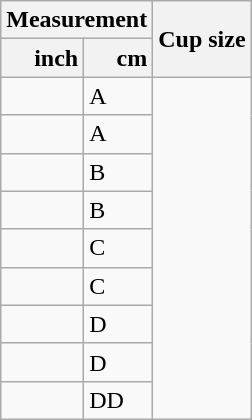<table class="wikitable floatright">
<tr>
<th colspan="2">Measurement</th>
<th rowspan="2">Cup size</th>
</tr>
<tr>
<th style="text-align:right;">inch</th>
<th style="text-align:right;">cm</th>
</tr>
<tr>
<td></td>
<td>A</td>
</tr>
<tr>
<td></td>
<td>A</td>
</tr>
<tr>
<td></td>
<td>B</td>
</tr>
<tr>
<td></td>
<td>B</td>
</tr>
<tr>
<td></td>
<td>C</td>
</tr>
<tr>
<td></td>
<td>C</td>
</tr>
<tr>
<td></td>
<td>D</td>
</tr>
<tr>
<td></td>
<td>D</td>
</tr>
<tr>
<td></td>
<td>DD</td>
</tr>
</table>
